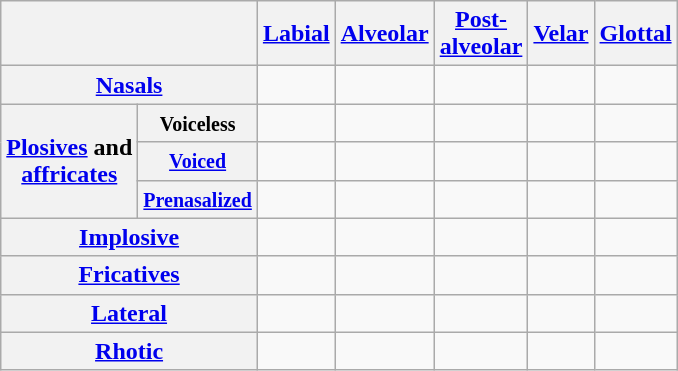<table class="wikitable" style="text-align: center;">
<tr>
<th colspan=2></th>
<th><a href='#'>Labial</a></th>
<th><a href='#'>Alveolar</a></th>
<th><a href='#'>Post-<br>alveolar</a></th>
<th><a href='#'>Velar</a></th>
<th><a href='#'>Glottal</a></th>
</tr>
<tr>
<th colspan="2"><a href='#'>Nasals</a></th>
<td></td>
<td></td>
<td></td>
<td></td>
<td></td>
</tr>
<tr>
<th rowspan="3"><a href='#'>Plosives</a> and<br><a href='#'>affricates</a></th>
<th><small>Voiceless</small></th>
<td></td>
<td></td>
<td></td>
<td></td>
<td></td>
</tr>
<tr>
<th><small><a href='#'>Voiced</a></small></th>
<td></td>
<td></td>
<td></td>
<td></td>
<td></td>
</tr>
<tr>
<th><small><a href='#'>Prenasalized</a></small></th>
<td></td>
<td></td>
<td></td>
<td></td>
<td></td>
</tr>
<tr>
<th colspan="2"><a href='#'>Implosive</a></th>
<td></td>
<td></td>
<td></td>
<td></td>
<td></td>
</tr>
<tr>
<th colspan="2"><a href='#'>Fricatives</a></th>
<td></td>
<td></td>
<td></td>
<td></td>
<td></td>
</tr>
<tr>
<th colspan="2"><a href='#'>Lateral</a></th>
<td></td>
<td></td>
<td></td>
<td></td>
<td></td>
</tr>
<tr>
<th colspan="2"><a href='#'>Rhotic</a></th>
<td></td>
<td></td>
<td></td>
<td></td>
<td></td>
</tr>
</table>
